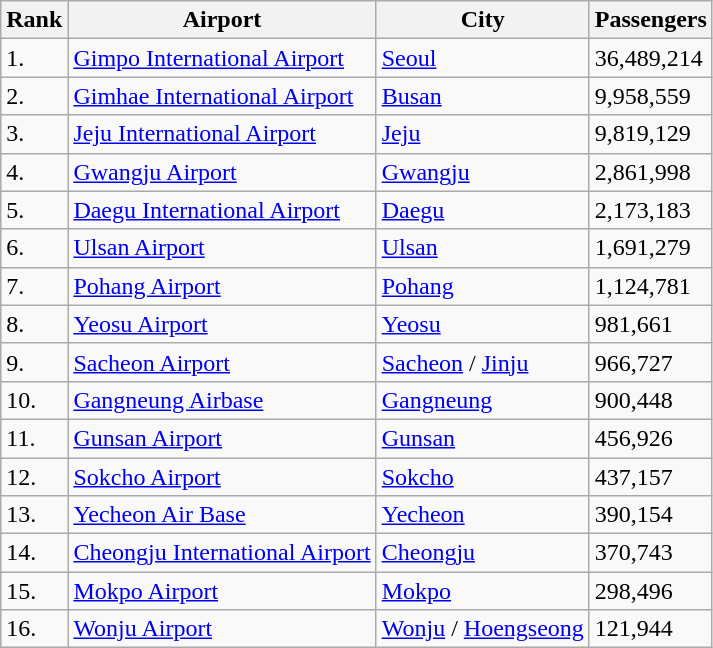<table class="wikitable">
<tr>
<th>Rank</th>
<th>Airport</th>
<th>City</th>
<th>Passengers</th>
</tr>
<tr>
<td>1.</td>
<td><a href='#'>Gimpo International Airport</a></td>
<td><a href='#'>Seoul</a></td>
<td>36,489,214</td>
</tr>
<tr>
<td>2.</td>
<td><a href='#'>Gimhae International Airport</a></td>
<td><a href='#'>Busan</a></td>
<td>9,958,559</td>
</tr>
<tr>
<td>3.</td>
<td><a href='#'>Jeju International Airport</a></td>
<td><a href='#'>Jeju</a></td>
<td>9,819,129</td>
</tr>
<tr>
<td>4.</td>
<td><a href='#'>Gwangju Airport</a></td>
<td><a href='#'>Gwangju</a></td>
<td>2,861,998</td>
</tr>
<tr>
<td>5.</td>
<td><a href='#'>Daegu International Airport</a></td>
<td><a href='#'>Daegu</a></td>
<td>2,173,183</td>
</tr>
<tr>
<td>6.</td>
<td><a href='#'>Ulsan Airport</a></td>
<td><a href='#'>Ulsan</a></td>
<td>1,691,279</td>
</tr>
<tr>
<td>7.</td>
<td><a href='#'>Pohang Airport</a></td>
<td><a href='#'>Pohang</a></td>
<td>1,124,781</td>
</tr>
<tr>
<td>8.</td>
<td><a href='#'>Yeosu Airport</a></td>
<td><a href='#'>Yeosu</a></td>
<td>981,661</td>
</tr>
<tr>
<td>9.</td>
<td><a href='#'>Sacheon Airport</a></td>
<td><a href='#'>Sacheon</a> / <a href='#'>Jinju</a></td>
<td>966,727</td>
</tr>
<tr>
<td>10.</td>
<td><a href='#'>Gangneung Airbase</a></td>
<td><a href='#'>Gangneung</a></td>
<td>900,448</td>
</tr>
<tr>
<td>11.</td>
<td><a href='#'>Gunsan Airport</a></td>
<td><a href='#'>Gunsan</a></td>
<td>456,926</td>
</tr>
<tr>
<td>12.</td>
<td><a href='#'>Sokcho Airport</a></td>
<td><a href='#'>Sokcho</a></td>
<td>437,157</td>
</tr>
<tr>
<td>13.</td>
<td><a href='#'>Yecheon Air Base</a></td>
<td><a href='#'>Yecheon</a></td>
<td>390,154</td>
</tr>
<tr>
<td>14.</td>
<td><a href='#'>Cheongju International Airport</a></td>
<td><a href='#'>Cheongju</a></td>
<td>370,743</td>
</tr>
<tr>
<td>15.</td>
<td><a href='#'>Mokpo Airport</a></td>
<td><a href='#'>Mokpo</a></td>
<td>298,496</td>
</tr>
<tr>
<td>16.</td>
<td><a href='#'>Wonju Airport</a></td>
<td><a href='#'>Wonju</a> / <a href='#'>Hoengseong</a></td>
<td>121,944</td>
</tr>
</table>
